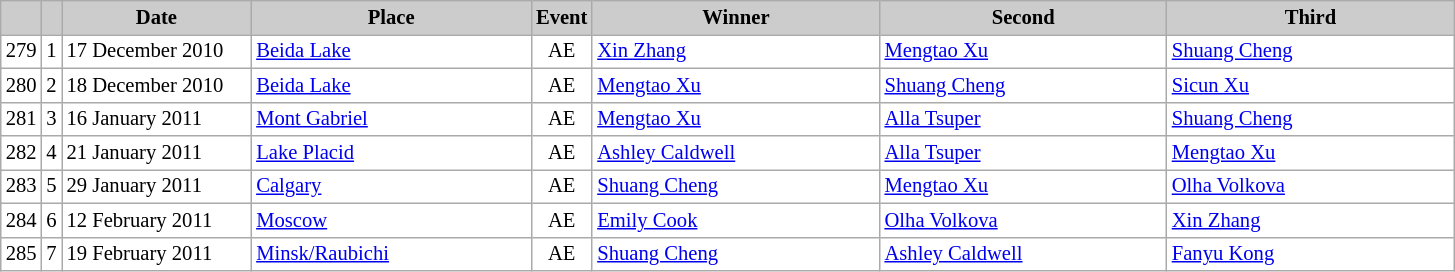<table class="wikitable plainrowheaders" style="background:#fff; font-size:86%; line-height:16px; border:grey solid 1px; border-collapse:collapse;">
<tr style="background:#ccc; text-align:center;">
<th scope="col" style="background:#ccc; width=20 px;"></th>
<th scope="col" style="background:#ccc; width=30 px;"></th>
<th scope="col" style="background:#ccc; width:120px;">Date</th>
<th scope="col" style="background:#ccc; width:180px;">Place</th>
<th scope="col" style="background:#ccc; width:15px;">Event</th>
<th scope="col" style="background:#ccc; width:185px;">Winner</th>
<th scope="col" style="background:#ccc; width:185px;">Second</th>
<th scope="col" style="background:#ccc; width:185px;">Third</th>
</tr>
<tr>
<td align=center>279</td>
<td align=center>1</td>
<td>17 December 2010</td>
<td> <a href='#'>Beida Lake</a></td>
<td align=center>AE</td>
<td> <a href='#'>Xin Zhang</a></td>
<td> <a href='#'>Mengtao Xu</a></td>
<td> <a href='#'>Shuang Cheng</a></td>
</tr>
<tr>
<td align=center>280</td>
<td align=center>2</td>
<td>18 December 2010</td>
<td> <a href='#'>Beida Lake</a></td>
<td align=center>AE</td>
<td> <a href='#'>Mengtao Xu</a></td>
<td> <a href='#'>Shuang Cheng</a></td>
<td> <a href='#'>Sicun Xu</a></td>
</tr>
<tr>
<td align=center>281</td>
<td align=center>3</td>
<td>16 January 2011</td>
<td> <a href='#'>Mont Gabriel</a></td>
<td align=center>AE</td>
<td> <a href='#'>Mengtao Xu</a></td>
<td> <a href='#'>Alla Tsuper</a></td>
<td> <a href='#'>Shuang Cheng</a></td>
</tr>
<tr>
<td align=center>282</td>
<td align=center>4</td>
<td>21 January 2011</td>
<td> <a href='#'>Lake Placid</a></td>
<td align=center>AE</td>
<td> <a href='#'>Ashley Caldwell</a></td>
<td> <a href='#'>Alla Tsuper</a></td>
<td> <a href='#'>Mengtao Xu</a></td>
</tr>
<tr>
<td align=center>283</td>
<td align=center>5</td>
<td>29 January 2011</td>
<td> <a href='#'>Calgary</a></td>
<td align=center>AE</td>
<td> <a href='#'>Shuang Cheng</a></td>
<td> <a href='#'>Mengtao Xu</a></td>
<td> <a href='#'>Olha Volkova</a></td>
</tr>
<tr>
<td align=center>284</td>
<td align=center>6</td>
<td>12 February 2011</td>
<td> <a href='#'>Moscow</a></td>
<td align=center>AE</td>
<td> <a href='#'>Emily Cook</a></td>
<td> <a href='#'>Olha Volkova</a></td>
<td> <a href='#'>Xin Zhang</a></td>
</tr>
<tr>
<td align=center>285</td>
<td align=center>7</td>
<td>19 February 2011</td>
<td> <a href='#'>Minsk/Raubichi</a></td>
<td align=center>AE</td>
<td> <a href='#'>Shuang Cheng</a></td>
<td> <a href='#'>Ashley Caldwell</a></td>
<td> <a href='#'>Fanyu Kong</a></td>
</tr>
</table>
